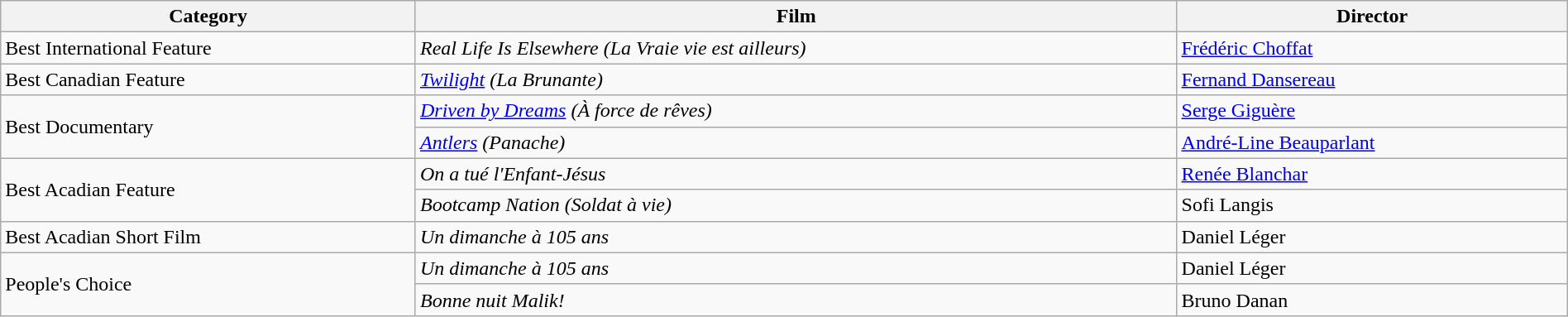<table class="wikitable sortable"  width=100%>
<tr>
<th>Category</th>
<th>Film</th>
<th>Director</th>
</tr>
<tr>
<td>Best International Feature</td>
<td><em>Real Life Is Elsewhere (La Vraie vie est ailleurs)</em></td>
<td><a href='#'>Frédéric Choffat</a></td>
</tr>
<tr>
<td>Best Canadian Feature</td>
<td><em><a href='#'>Twilight</a> (La Brunante)</em></td>
<td><a href='#'>Fernand Dansereau</a></td>
</tr>
<tr>
<td rowspan=2>Best Documentary</td>
<td><em><a href='#'>Driven by Dreams</a> (À force de rêves)</em></td>
<td><a href='#'>Serge Giguère</a></td>
</tr>
<tr>
<td><em><a href='#'>Antlers</a> (Panache)</em></td>
<td><a href='#'>André-Line Beauparlant</a></td>
</tr>
<tr>
<td rowspan=2>Best Acadian Feature</td>
<td><em>On a tué l'Enfant-Jésus</em></td>
<td><a href='#'>Renée Blanchar</a></td>
</tr>
<tr>
<td><em>Bootcamp Nation (Soldat à vie)</em></td>
<td>Sofi Langis</td>
</tr>
<tr>
<td>Best Acadian Short Film</td>
<td><em>Un dimanche à 105 ans</em></td>
<td>Daniel Léger</td>
</tr>
<tr>
<td rowspan=2>People's Choice</td>
<td><em>Un dimanche à 105 ans</em></td>
<td>Daniel Léger</td>
</tr>
<tr>
<td><em>Bonne nuit Malik!</em></td>
<td>Bruno Danan</td>
</tr>
</table>
